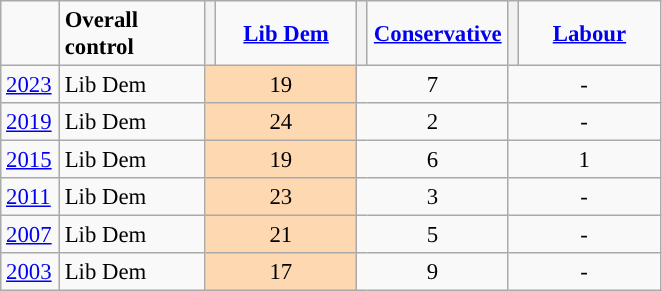<table class="wikitable" style="text-align:left; padding-left:1em; font-size: 95%">
<tr>
<td width=32></td>
<td width=90><strong>Overall control</strong></td>
<th style="background-color: "></th>
<td width=87 align="center"><strong><a href='#'>Lib Dem</a></strong></td>
<th style="background-color: "></th>
<td width=87 align="center"><strong><a href='#'>Conservative</a></strong></td>
<th style="background-color: "></th>
<td width=87 align="center"><strong><a href='#'>Labour</a></strong></td>
</tr>
<tr>
<td><a href='#'>2023</a></td>
<td style="background:">Lib Dem</td>
<td colspan=2 align="center" style="background:#fed8b1">19</td>
<td colspan=2 align="center">7</td>
<td colspan=2 align="center">-</td>
</tr>
<tr>
<td><a href='#'>2019</a></td>
<td style="background:">Lib Dem</td>
<td colspan=2 align="center" style="background:#fed8b1">24</td>
<td colspan=2 align="center">2</td>
<td colspan=2 align="center">-</td>
</tr>
<tr>
<td><a href='#'>2015</a></td>
<td style="background:">Lib Dem</td>
<td colspan=2 align="center" style="background:#fed8b1">19</td>
<td colspan=2 align="center">6</td>
<td colspan=2 align="center">1</td>
</tr>
<tr>
<td><a href='#'>2011</a></td>
<td style="background:">Lib Dem</td>
<td colspan=2 align="center" style="background:#fed8b1">23</td>
<td colspan=2 align="center">3</td>
<td colspan=2 align="center">-</td>
</tr>
<tr>
<td><a href='#'>2007</a></td>
<td style="background:">Lib Dem</td>
<td colspan=2 align="center" style="background:#fed8b1">21</td>
<td colspan=2 align="center">5</td>
<td colspan=2 align="center">-</td>
</tr>
<tr>
<td><a href='#'>2003</a></td>
<td style="background:">Lib Dem</td>
<td colspan=2 align="center" style="background:#fed8b1">17</td>
<td colspan=2 align="center">9</td>
<td colspan=2 align="center">-</td>
</tr>
</table>
